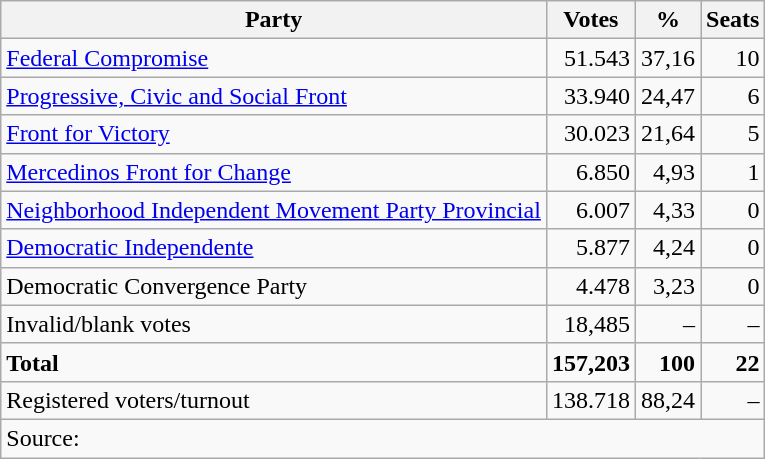<table class=wikitable style=text-align:right>
<tr>
<th>Party</th>
<th>Votes</th>
<th>%</th>
<th>Seats</th>
</tr>
<tr>
<td align=left><a href='#'>Federal Compromise</a></td>
<td>51.543</td>
<td>37,16</td>
<td>10</td>
</tr>
<tr>
<td align=left><a href='#'>Progressive, Civic and Social Front</a></td>
<td>33.940</td>
<td>24,47</td>
<td>6</td>
</tr>
<tr>
<td align=left><a href='#'>Front for Victory</a></td>
<td>30.023</td>
<td>21,64</td>
<td>5</td>
</tr>
<tr>
<td align=left><a href='#'>Mercedinos Front for Change</a></td>
<td>6.850</td>
<td>4,93</td>
<td>1</td>
</tr>
<tr>
<td align=left><a href='#'>Neighborhood Independent Movement Party Provincial</a></td>
<td>6.007</td>
<td>4,33</td>
<td>0</td>
</tr>
<tr>
<td align=left><a href='#'>Democratic Independente</a></td>
<td>5.877</td>
<td>4,24</td>
<td>0</td>
</tr>
<tr>
<td align=left>Democratic Convergence Party</td>
<td>4.478</td>
<td>3,23</td>
<td>0</td>
</tr>
<tr>
<td align=left>Invalid/blank votes</td>
<td>18,485</td>
<td>–</td>
<td>–</td>
</tr>
<tr>
<td align=left><strong>Total</strong></td>
<td><strong>157,203</strong></td>
<td><strong>100</strong></td>
<td><strong>22</strong></td>
</tr>
<tr>
<td align=left>Registered voters/turnout</td>
<td>138.718</td>
<td>88,24</td>
<td>–</td>
</tr>
<tr>
<td align=left colspan=5>Source: </td>
</tr>
</table>
